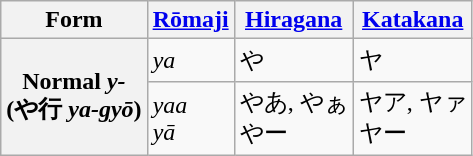<table class="wikitable">
<tr>
<th>Form</th>
<th><a href='#'>Rōmaji</a></th>
<th><a href='#'>Hiragana</a></th>
<th><a href='#'>Katakana</a></th>
</tr>
<tr>
<th rowspan="2">Normal <em>y-</em><br>(や行 <em>ya-gyō</em>)</th>
<td><em>ya</em></td>
<td>や</td>
<td>ヤ</td>
</tr>
<tr>
<td><em>yaa</em><br><em>yā</em></td>
<td>やあ, やぁ<br>やー</td>
<td>ヤア, ヤァ<br>ヤー</td>
</tr>
</table>
